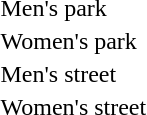<table>
<tr>
<td>Men's park<br></td>
<td></td>
<td></td>
<td></td>
</tr>
<tr>
<td>Women's park<br></td>
<td></td>
<td></td>
<td></td>
</tr>
<tr>
<td>Men's street<br></td>
<td></td>
<td></td>
<td></td>
</tr>
<tr>
<td>Women's street<br></td>
<td></td>
<td></td>
<td></td>
</tr>
</table>
